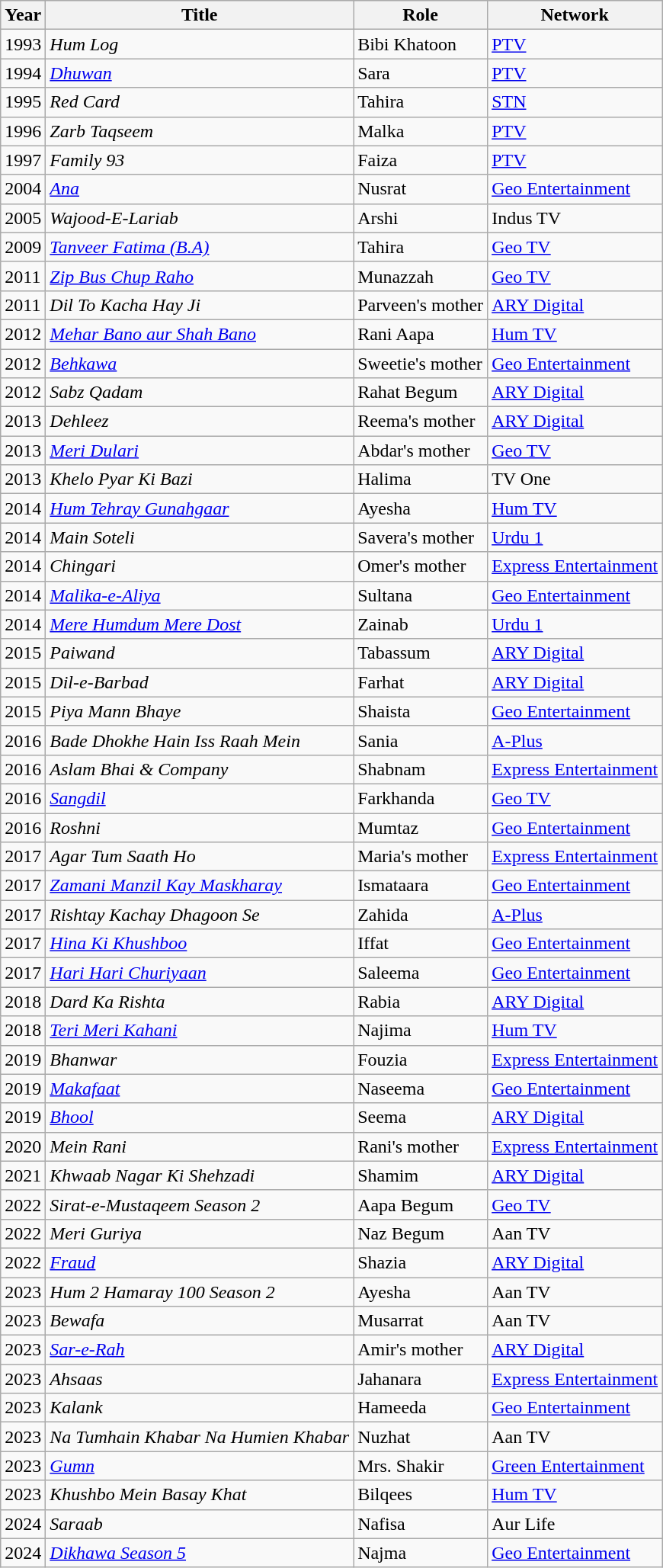<table class="wikitable sortable plainrowheaders">
<tr style="text-align:center;">
<th scope="col">Year</th>
<th scope="col">Title</th>
<th scope="col">Role</th>
<th scope="col">Network</th>
</tr>
<tr>
<td>1993</td>
<td><em>Hum Log</em></td>
<td>Bibi Khatoon</td>
<td><a href='#'>PTV</a></td>
</tr>
<tr>
<td>1994</td>
<td><em><a href='#'>Dhuwan</a></em></td>
<td>Sara</td>
<td><a href='#'>PTV</a></td>
</tr>
<tr>
<td>1995</td>
<td><em>Red Card</em></td>
<td>Tahira</td>
<td><a href='#'>STN</a></td>
</tr>
<tr>
<td>1996</td>
<td><em>Zarb Taqseem</em></td>
<td>Malka</td>
<td><a href='#'>PTV</a></td>
</tr>
<tr>
<td>1997</td>
<td><em>Family 93</em></td>
<td>Faiza</td>
<td><a href='#'>PTV</a></td>
</tr>
<tr>
<td>2004</td>
<td><em><a href='#'>Ana</a></em></td>
<td>Nusrat</td>
<td><a href='#'>Geo Entertainment</a></td>
</tr>
<tr>
<td>2005</td>
<td><em>Wajood-E-Lariab</em></td>
<td>Arshi</td>
<td>Indus TV</td>
</tr>
<tr>
<td>2009</td>
<td><em><a href='#'>Tanveer Fatima (B.A)</a></em></td>
<td>Tahira</td>
<td><a href='#'>Geo TV</a></td>
</tr>
<tr>
<td>2011</td>
<td><em><a href='#'>Zip Bus Chup Raho</a></em></td>
<td>Munazzah</td>
<td><a href='#'>Geo TV</a></td>
</tr>
<tr>
<td>2011</td>
<td><em>Dil To Kacha Hay Ji</em></td>
<td>Parveen's mother</td>
<td><a href='#'>ARY Digital</a></td>
</tr>
<tr>
<td>2012</td>
<td><em><a href='#'>Mehar Bano aur Shah Bano</a></em></td>
<td>Rani Aapa</td>
<td><a href='#'>Hum TV</a></td>
</tr>
<tr>
<td>2012</td>
<td><em><a href='#'>Behkawa</a></em></td>
<td>Sweetie's mother</td>
<td><a href='#'>Geo Entertainment</a></td>
</tr>
<tr>
<td>2012</td>
<td><em>Sabz Qadam</em></td>
<td>Rahat Begum</td>
<td><a href='#'>ARY Digital</a></td>
</tr>
<tr>
<td>2013</td>
<td><em>Dehleez</em></td>
<td>Reema's mother</td>
<td><a href='#'>ARY Digital</a></td>
</tr>
<tr>
<td>2013</td>
<td><em><a href='#'>Meri Dulari</a></em></td>
<td>Abdar's mother</td>
<td><a href='#'>Geo TV</a></td>
</tr>
<tr>
<td>2013</td>
<td><em>Khelo Pyar Ki Bazi</em></td>
<td>Halima</td>
<td>TV One</td>
</tr>
<tr>
<td>2014</td>
<td><em><a href='#'>Hum Tehray Gunahgaar</a></em></td>
<td>Ayesha</td>
<td><a href='#'>Hum TV</a></td>
</tr>
<tr>
<td>2014</td>
<td><em>Main Soteli</em></td>
<td>Savera's mother</td>
<td><a href='#'>Urdu 1</a></td>
</tr>
<tr>
<td>2014</td>
<td><em>Chingari</em></td>
<td>Omer's mother</td>
<td><a href='#'>Express Entertainment</a></td>
</tr>
<tr>
<td>2014</td>
<td><em><a href='#'>Malika-e-Aliya</a></em></td>
<td>Sultana</td>
<td><a href='#'>Geo Entertainment</a></td>
</tr>
<tr>
<td>2014</td>
<td><em><a href='#'>Mere Humdum Mere Dost</a></em></td>
<td>Zainab</td>
<td><a href='#'>Urdu 1</a></td>
</tr>
<tr>
<td>2015</td>
<td><em>Paiwand</em></td>
<td>Tabassum</td>
<td><a href='#'>ARY Digital</a></td>
</tr>
<tr>
<td>2015</td>
<td><em>Dil-e-Barbad</em></td>
<td>Farhat</td>
<td><a href='#'>ARY Digital</a></td>
</tr>
<tr>
<td>2015</td>
<td><em>Piya Mann Bhaye</em></td>
<td>Shaista</td>
<td><a href='#'>Geo Entertainment</a></td>
</tr>
<tr>
<td>2016</td>
<td><em>Bade Dhokhe Hain Iss Raah Mein</em></td>
<td>Sania</td>
<td><a href='#'>A-Plus</a></td>
</tr>
<tr>
<td>2016</td>
<td><em>Aslam Bhai & Company</em></td>
<td>Shabnam</td>
<td><a href='#'>Express Entertainment</a></td>
</tr>
<tr>
<td>2016</td>
<td><em><a href='#'>Sangdil</a></em></td>
<td>Farkhanda</td>
<td><a href='#'>Geo TV</a></td>
</tr>
<tr>
<td>2016</td>
<td><em>Roshni</em></td>
<td>Mumtaz</td>
<td><a href='#'>Geo Entertainment</a></td>
</tr>
<tr>
<td>2017</td>
<td><em>Agar Tum Saath Ho</em></td>
<td>Maria's mother</td>
<td><a href='#'>Express Entertainment</a></td>
</tr>
<tr>
<td>2017</td>
<td><em><a href='#'>Zamani Manzil Kay Maskharay</a></em></td>
<td>Ismataara</td>
<td><a href='#'>Geo Entertainment</a></td>
</tr>
<tr>
<td>2017</td>
<td><em>Rishtay Kachay Dhagoon Se</em></td>
<td>Zahida</td>
<td><a href='#'>A-Plus</a></td>
</tr>
<tr>
<td>2017</td>
<td><em><a href='#'>Hina Ki Khushboo</a></em></td>
<td>Iffat</td>
<td><a href='#'>Geo Entertainment</a></td>
</tr>
<tr>
<td>2017</td>
<td><em><a href='#'>Hari Hari Churiyaan</a></em></td>
<td>Saleema</td>
<td><a href='#'>Geo Entertainment</a></td>
</tr>
<tr>
<td>2018</td>
<td><em>Dard Ka Rishta</em></td>
<td>Rabia</td>
<td><a href='#'>ARY Digital</a></td>
</tr>
<tr>
<td>2018</td>
<td><em><a href='#'>Teri Meri Kahani</a></em></td>
<td>Najima</td>
<td><a href='#'>Hum TV</a></td>
</tr>
<tr>
<td>2019</td>
<td><em>Bhanwar</em></td>
<td>Fouzia</td>
<td><a href='#'>Express Entertainment</a></td>
</tr>
<tr>
<td>2019</td>
<td><em><a href='#'>Makafaat</a></em></td>
<td>Naseema</td>
<td><a href='#'>Geo Entertainment</a></td>
</tr>
<tr>
<td>2019</td>
<td><em><a href='#'>Bhool</a></em></td>
<td>Seema</td>
<td><a href='#'>ARY Digital</a></td>
</tr>
<tr>
<td>2020</td>
<td><em>Mein Rani</em></td>
<td>Rani's mother</td>
<td><a href='#'>Express Entertainment</a></td>
</tr>
<tr>
<td>2021</td>
<td><em>Khwaab Nagar Ki Shehzadi</em></td>
<td>Shamim</td>
<td><a href='#'>ARY Digital</a></td>
</tr>
<tr>
<td>2022</td>
<td><em>Sirat-e-Mustaqeem Season 2</em></td>
<td>Aapa Begum</td>
<td><a href='#'>Geo TV</a></td>
</tr>
<tr>
<td>2022</td>
<td><em>Meri Guriya</em></td>
<td>Naz Begum</td>
<td>Aan TV</td>
</tr>
<tr>
<td>2022</td>
<td><em><a href='#'>Fraud</a></em></td>
<td>Shazia</td>
<td><a href='#'>ARY Digital</a></td>
</tr>
<tr>
<td>2023</td>
<td><em>Hum 2 Hamaray 100 Season 2</em></td>
<td>Ayesha</td>
<td>Aan TV</td>
</tr>
<tr>
<td>2023</td>
<td><em>Bewafa</em></td>
<td>Musarrat</td>
<td>Aan TV</td>
</tr>
<tr>
<td>2023</td>
<td><em><a href='#'>Sar-e-Rah</a></em></td>
<td>Amir's mother</td>
<td><a href='#'>ARY Digital</a></td>
</tr>
<tr>
<td>2023</td>
<td><em>Ahsaas</em></td>
<td>Jahanara</td>
<td><a href='#'>Express Entertainment</a></td>
</tr>
<tr>
<td>2023</td>
<td><em>Kalank</em></td>
<td>Hameeda</td>
<td><a href='#'>Geo Entertainment</a></td>
</tr>
<tr>
<td>2023</td>
<td><em>Na Tumhain Khabar Na Humien Khabar</em></td>
<td>Nuzhat</td>
<td>Aan TV</td>
</tr>
<tr>
<td>2023</td>
<td><em><a href='#'>Gumn</a></em></td>
<td>Mrs. Shakir</td>
<td><a href='#'>Green Entertainment</a></td>
</tr>
<tr>
<td>2023</td>
<td><em>Khushbo Mein Basay Khat</em></td>
<td>Bilqees</td>
<td><a href='#'>Hum TV</a></td>
</tr>
<tr>
<td>2024</td>
<td><em>Saraab</em></td>
<td>Nafisa</td>
<td>Aur Life</td>
</tr>
<tr>
<td>2024</td>
<td><em><a href='#'>Dikhawa Season 5</a></em></td>
<td>Najma</td>
<td><a href='#'>Geo Entertainment</a></td>
</tr>
</table>
